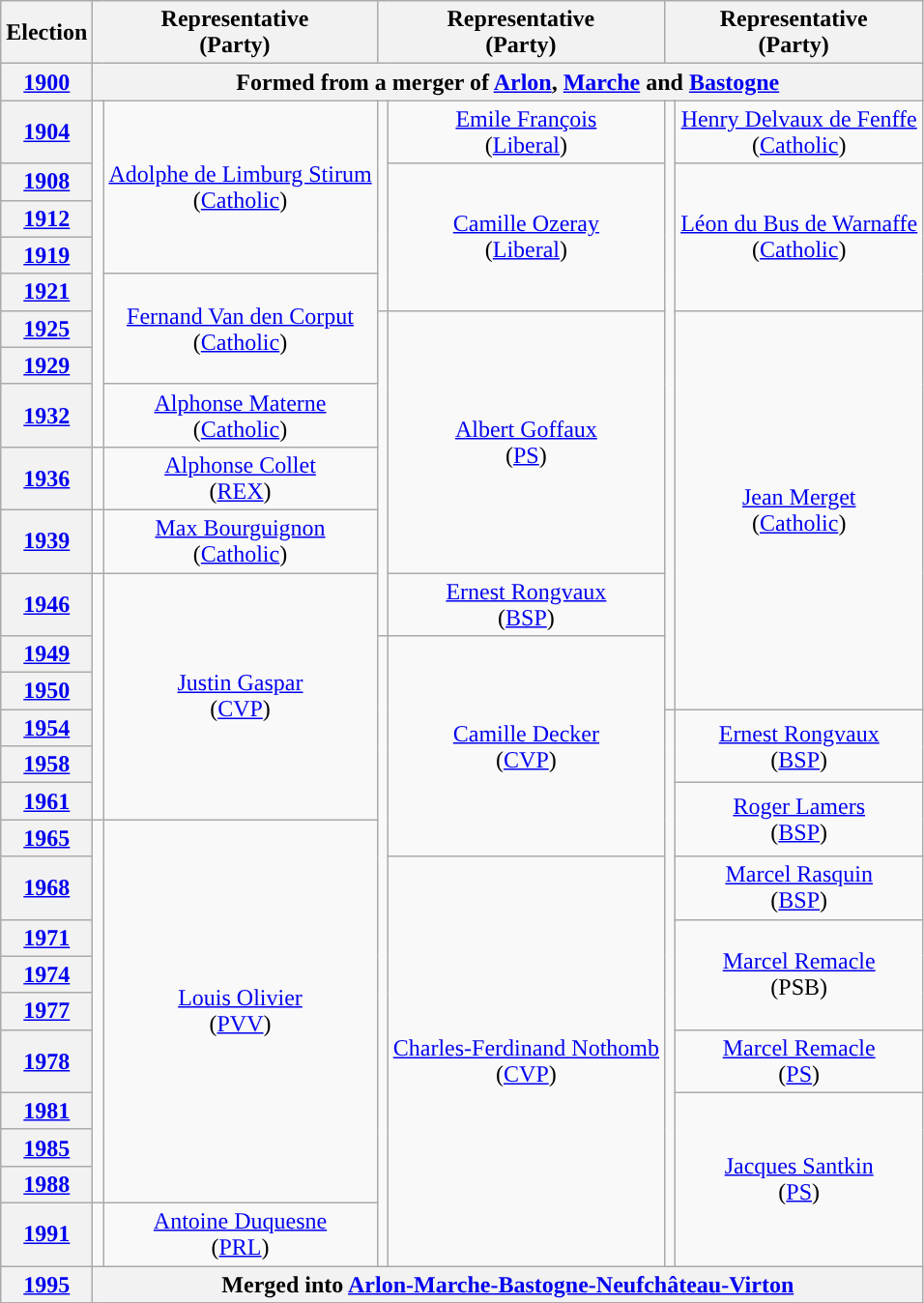<table class="wikitable" style="text-align:center">
<tr>
<th>Election</th>
<th colspan=2>Representative<br>(Party)</th>
<th colspan=2>Representative<br>(Party)</th>
<th colspan=2>Representative<br>(Party)</th>
</tr>
<tr>
<th rowspan=2><a href='#'>1900</a></th>
<th colspan=6>Formed from a merger of <a href='#'>Arlon</a>, <a href='#'>Marche</a> and <a href='#'>Bastogne</a></th>
</tr>
<tr>
<td rowspan=9; style="background-color: "></td>
<td rowspan=5><a href='#'>Adolphe de Limburg Stirum</a><br>(<a href='#'>Catholic</a>)</td>
<td rowspan=6; style="background-color: "></td>
<td rowspan=2><a href='#'>Emile François</a><br>(<a href='#'>Liberal</a>)</td>
<td rowspan=14; style="background-color: "></td>
<td rowspan=2><a href='#'>Henry Delvaux de Fenffe</a><br>(<a href='#'>Catholic</a>)</td>
</tr>
<tr>
<th><a href='#'>1904</a></th>
</tr>
<tr>
<th><a href='#'>1908</a></th>
<td rowspan=4><a href='#'>Camille Ozeray</a><br>(<a href='#'>Liberal</a>)</td>
<td rowspan=4><a href='#'>Léon du Bus de Warnaffe</a><br>(<a href='#'>Catholic</a>)</td>
</tr>
<tr>
<th><a href='#'>1912</a></th>
</tr>
<tr>
<th><a href='#'>1919</a></th>
</tr>
<tr>
<th><a href='#'>1921</a></th>
<td rowspan=3><a href='#'>Fernand Van den Corput</a><br>(<a href='#'>Catholic</a>)</td>
</tr>
<tr>
<th><a href='#'>1925</a></th>
<td rowspan=6; style="background-color: "></td>
<td rowspan=5><a href='#'>Albert Goffaux</a><br>(<a href='#'>PS</a>)</td>
<td rowspan=8><a href='#'>Jean Merget</a><br>(<a href='#'>Catholic</a>)</td>
</tr>
<tr>
<th><a href='#'>1929</a></th>
</tr>
<tr>
<th><a href='#'>1932</a></th>
<td rowspan=1><a href='#'>Alphonse Materne</a><br>(<a href='#'>Catholic</a>)</td>
</tr>
<tr>
<th><a href='#'>1936</a></th>
<td rowspan=1; style="background-color: "></td>
<td rowspan=1><a href='#'>Alphonse Collet</a><br>(<a href='#'>REX</a>)</td>
</tr>
<tr>
<th><a href='#'>1939</a></th>
<td rowspan=1; style="background-color: "></td>
<td rowspan=1><a href='#'>Max Bourguignon</a><br>(<a href='#'>Catholic</a>)</td>
</tr>
<tr>
<th><a href='#'>1946</a></th>
<td rowspan=6; style="background-color: "></td>
<td rowspan=6><a href='#'>Justin Gaspar</a><br>(<a href='#'>CVP</a>)</td>
<td rowspan=1><a href='#'>Ernest Rongvaux</a><br>(<a href='#'>BSP</a>)</td>
</tr>
<tr>
<th><a href='#'>1949</a></th>
<td rowspan=15; style="background-color: "></td>
<td rowspan=6><a href='#'>Camille Decker</a><br>(<a href='#'>CVP</a>)</td>
</tr>
<tr>
<th><a href='#'>1950</a></th>
</tr>
<tr>
<th><a href='#'>1954</a></th>
<td rowspan=13; style="background-color: "></td>
<td rowspan=2><a href='#'>Ernest Rongvaux</a><br>(<a href='#'>BSP</a>)</td>
</tr>
<tr>
<th><a href='#'>1958</a></th>
</tr>
<tr>
<th><a href='#'>1961</a></th>
<td rowspan=2><a href='#'>Roger Lamers</a><br>(<a href='#'>BSP</a>)</td>
</tr>
<tr>
<th><a href='#'>1965</a></th>
<td rowspan=9; style="background-color: "></td>
<td rowspan=9><a href='#'>Louis Olivier</a><br>(<a href='#'>PVV</a>)</td>
</tr>
<tr>
<th><a href='#'>1968</a></th>
<td rowspan=9><a href='#'>Charles-Ferdinand Nothomb</a><br>(<a href='#'>CVP</a>)</td>
<td rowspan=1><a href='#'>Marcel Rasquin</a><br>(<a href='#'>BSP</a>)</td>
</tr>
<tr>
<th><a href='#'>1971</a></th>
<td rowspan=3><a href='#'>Marcel Remacle</a><br>(PSB)</td>
</tr>
<tr>
<th><a href='#'>1974</a></th>
</tr>
<tr>
<th><a href='#'>1977</a></th>
</tr>
<tr>
<th><a href='#'>1978</a></th>
<td rowspan=1><a href='#'>Marcel Remacle</a><br>(<a href='#'>PS</a>)</td>
</tr>
<tr>
<th><a href='#'>1981</a></th>
<td rowspan=4><a href='#'>Jacques Santkin</a><br>(<a href='#'>PS</a>)</td>
</tr>
<tr>
<th><a href='#'>1985</a></th>
</tr>
<tr>
<th><a href='#'>1988</a></th>
</tr>
<tr>
<th><a href='#'>1991</a></th>
<td rowspan=1; style="background-color: "></td>
<td rowspan=1><a href='#'>Antoine Duquesne</a><br>(<a href='#'>PRL</a>)</td>
</tr>
<tr>
<th><a href='#'>1995</a></th>
<th colspan=6>Merged into <a href='#'>Arlon-Marche-Bastogne-Neufchâteau-Virton</a></th>
</tr>
</table>
